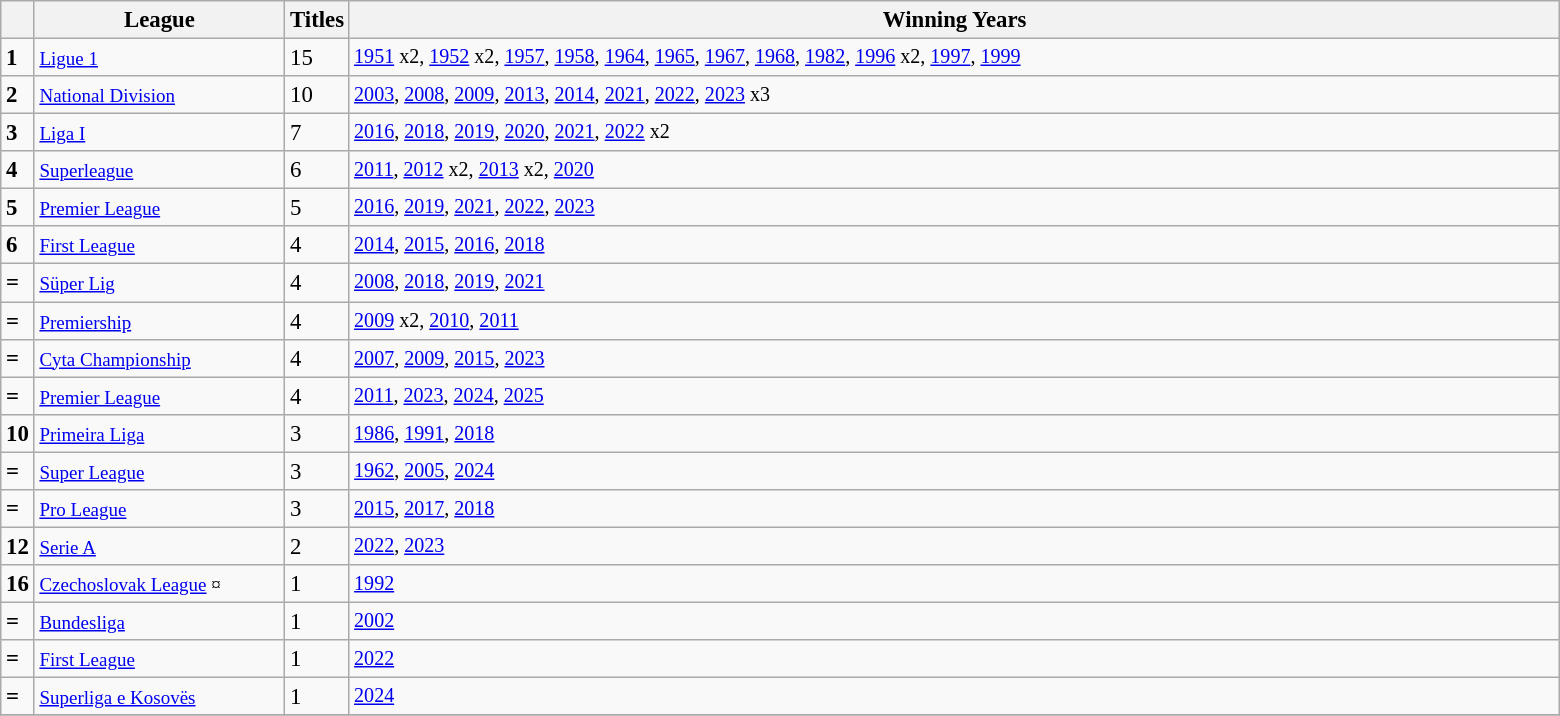<table class="wikitable plainrowheaders sortable" style="text-align:left;font-size:95%">
<tr>
<th style="width:3px;"></th>
<th style="width:160px;">League</th>
<th style="width:5px;">Titles</th>
<th style="width:800px;">Winning Years</th>
</tr>
<tr>
<td style="font-weight:bold;">1</td>
<td><small> <a href='#'>Ligue 1</a></small></td>
<td>15</td>
<td style="font-size:88%"><a href='#'>1951</a> x2, <a href='#'>1952</a> x2, <a href='#'>1957</a>, <a href='#'>1958</a>, <a href='#'>1964</a>, <a href='#'>1965</a>, <a href='#'>1967</a>, <a href='#'>1968</a>, <a href='#'>1982</a>, <a href='#'>1996</a> x2, <a href='#'>1997</a>, <a href='#'>1999</a></td>
</tr>
<tr>
<td style="font-weight:bold;">2</td>
<td><small> <a href='#'>National Division</a></small></td>
<td>10</td>
<td style="font-size:88%"><a href='#'>2003</a>, <a href='#'>2008</a>, <a href='#'>2009</a>, <a href='#'>2013</a>, <a href='#'>2014</a>, <a href='#'>2021</a>, <a href='#'>2022</a>, <a href='#'>2023</a> x3</td>
</tr>
<tr>
<td style="font-weight:bold;">3</td>
<td><small> <a href='#'>Liga I</a></small></td>
<td>7</td>
<td style="font-size:88%"><a href='#'>2016</a>, <a href='#'>2018</a>, <a href='#'>2019</a>, <a href='#'>2020</a>, <a href='#'>2021</a>, <a href='#'>2022</a> x2</td>
</tr>
<tr>
<td style="font-weight:bold;">4</td>
<td><small> <a href='#'>Superleague</a></small></td>
<td>6</td>
<td style="font-size:88%"><a href='#'>2011</a>, <a href='#'>2012</a> x2, <a href='#'>2013</a> x2, <a href='#'>2020</a></td>
</tr>
<tr>
<td style="font-weight:bold;">5</td>
<td><small> <a href='#'>Premier League</a></small></td>
<td>5</td>
<td style="font-size:88%"><a href='#'>2016</a>, <a href='#'>2019</a>, <a href='#'>2021</a>, <a href='#'>2022</a>, <a href='#'>2023</a></td>
</tr>
<tr>
<td style="font-weight:bold;">6</td>
<td><small> <a href='#'>First League</a></small></td>
<td>4</td>
<td style="font-size:88%"><a href='#'>2014</a>, <a href='#'>2015</a>, <a href='#'>2016</a>, <a href='#'>2018</a></td>
</tr>
<tr>
<td style="font-weight:bold;">=</td>
<td><small> <a href='#'>Süper Lig</a></small></td>
<td>4</td>
<td style="font-size:88%"><a href='#'>2008</a>, <a href='#'>2018</a>, <a href='#'>2019</a>, <a href='#'>2021</a></td>
</tr>
<tr>
<td style="font-weight:bold;">=</td>
<td><small> <a href='#'>Premiership</a></small></td>
<td>4</td>
<td style="font-size:88%"><a href='#'>2009</a> x2, <a href='#'>2010</a>, <a href='#'>2011</a></td>
</tr>
<tr>
<td style="font-weight:bold;">=</td>
<td><small> <a href='#'>Cyta Championship</a></small></td>
<td>4</td>
<td style="font-size:88%"><a href='#'>2007</a>, <a href='#'>2009</a>, <a href='#'>2015</a>, <a href='#'>2023</a></td>
</tr>
<tr>
<td style="font-weight:bold;">=</td>
<td><small> <a href='#'>Premier League</a></small></td>
<td>4</td>
<td style="font-size:88%"><a href='#'>2011</a>, <a href='#'>2023</a>, <a href='#'>2024</a>, <a href='#'>2025</a></td>
</tr>
<tr>
<td style="font-weight:bold;">10</td>
<td><small> <a href='#'>Primeira Liga</a></small></td>
<td>3</td>
<td style="font-size:88%"><a href='#'>1986</a>, <a href='#'>1991</a>, <a href='#'>2018</a></td>
</tr>
<tr>
<td style="font-weight:bold;">=</td>
<td><small> <a href='#'>Super League</a></small></td>
<td>3</td>
<td style="font-size:88%"><a href='#'>1962</a>, <a href='#'>2005</a>, <a href='#'>2024</a></td>
</tr>
<tr>
<td style="font-weight:bold;">=</td>
<td><small> <a href='#'>Pro League</a></small></td>
<td>3</td>
<td style="font-size:88%"><a href='#'>2015</a>, <a href='#'>2017</a>, <a href='#'>2018</a></td>
</tr>
<tr>
<td style="font-weight:bold;">12</td>
<td><small> <a href='#'>Serie A</a></small></td>
<td>2</td>
<td style="font-size:88%"><a href='#'>2022</a>, <a href='#'>2023</a></td>
</tr>
<tr>
<td style="font-weight:bold;">16</td>
<td><small> <a href='#'>Czechoslovak League</a> ¤</small></td>
<td>1</td>
<td style="font-size:88%"><a href='#'>1992</a></td>
</tr>
<tr>
<td style="font-weight:bold;">=</td>
<td><small> <a href='#'>Bundesliga</a></small></td>
<td>1</td>
<td style="font-size:88%"><a href='#'>2002</a></td>
</tr>
<tr>
<td style="font-weight:bold;">=</td>
<td><small> <a href='#'>First League</a></small></td>
<td>1</td>
<td style="font-size:88%"><a href='#'>2022</a></td>
</tr>
<tr>
<td style="font-weight:bold;">=</td>
<td><small> <a href='#'>Superliga e Kosovës</a></small></td>
<td>1</td>
<td style="font-size:88%"><a href='#'>2024</a></td>
</tr>
<tr>
</tr>
</table>
